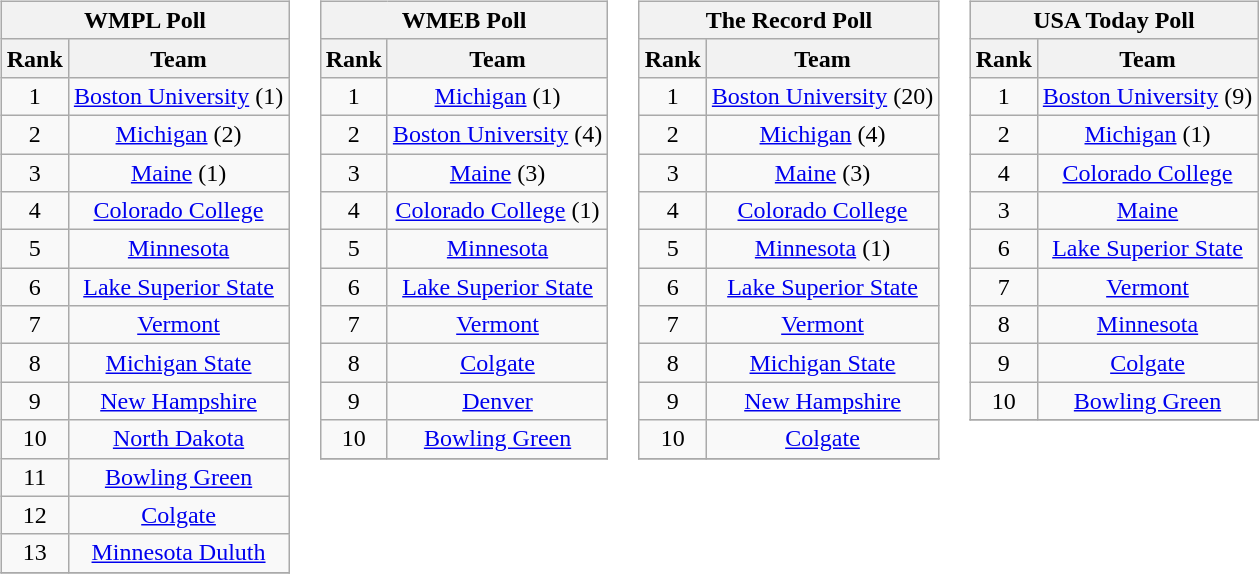<table>
<tr style="vertical-align:top;">
<td><br><table class="wikitable" style="text-align:center;">
<tr>
<th colspan=2><strong>WMPL Poll</strong></th>
</tr>
<tr>
<th>Rank</th>
<th>Team</th>
</tr>
<tr>
<td>1</td>
<td><a href='#'>Boston University</a> (1)</td>
</tr>
<tr>
<td>2</td>
<td><a href='#'>Michigan</a> (2)</td>
</tr>
<tr>
<td>3</td>
<td><a href='#'>Maine</a> (1)</td>
</tr>
<tr>
<td>4</td>
<td><a href='#'>Colorado College</a></td>
</tr>
<tr>
<td>5</td>
<td><a href='#'>Minnesota</a></td>
</tr>
<tr>
<td>6</td>
<td><a href='#'>Lake Superior State</a></td>
</tr>
<tr>
<td>7</td>
<td><a href='#'>Vermont</a></td>
</tr>
<tr>
<td>8</td>
<td><a href='#'>Michigan State</a></td>
</tr>
<tr>
<td>9</td>
<td><a href='#'>New Hampshire</a></td>
</tr>
<tr>
<td>10</td>
<td><a href='#'>North Dakota</a></td>
</tr>
<tr>
<td>11</td>
<td><a href='#'>Bowling Green</a></td>
</tr>
<tr>
<td>12</td>
<td><a href='#'>Colgate</a></td>
</tr>
<tr>
<td>13</td>
<td><a href='#'>Minnesota Duluth</a></td>
</tr>
<tr>
</tr>
</table>
</td>
<td><br><table class="wikitable" style="text-align:center;">
<tr>
<th colspan=2><strong>WMEB Poll</strong></th>
</tr>
<tr>
<th>Rank</th>
<th>Team</th>
</tr>
<tr>
<td>1</td>
<td><a href='#'>Michigan</a> (1)</td>
</tr>
<tr>
<td>2</td>
<td><a href='#'>Boston University</a> (4)</td>
</tr>
<tr>
<td>3</td>
<td><a href='#'>Maine</a> (3)</td>
</tr>
<tr>
<td>4</td>
<td><a href='#'>Colorado College</a> (1)</td>
</tr>
<tr>
<td>5</td>
<td><a href='#'>Minnesota</a></td>
</tr>
<tr>
<td>6</td>
<td><a href='#'>Lake Superior State</a></td>
</tr>
<tr>
<td>7</td>
<td><a href='#'>Vermont</a></td>
</tr>
<tr>
<td>8</td>
<td><a href='#'>Colgate</a></td>
</tr>
<tr>
<td>9</td>
<td><a href='#'>Denver</a></td>
</tr>
<tr>
<td>10</td>
<td><a href='#'>Bowling Green</a></td>
</tr>
<tr>
</tr>
</table>
</td>
<td><br><table class="wikitable" style="text-align:center;">
<tr>
<th colspan=2><strong>The Record Poll</strong></th>
</tr>
<tr>
<th>Rank</th>
<th>Team</th>
</tr>
<tr>
<td>1</td>
<td><a href='#'>Boston University</a> (20)</td>
</tr>
<tr>
<td>2</td>
<td><a href='#'>Michigan</a> (4)</td>
</tr>
<tr>
<td>3</td>
<td><a href='#'>Maine</a> (3)</td>
</tr>
<tr>
<td>4</td>
<td><a href='#'>Colorado College</a></td>
</tr>
<tr>
<td>5</td>
<td><a href='#'>Minnesota</a> (1)</td>
</tr>
<tr>
<td>6</td>
<td><a href='#'>Lake Superior State</a></td>
</tr>
<tr>
<td>7</td>
<td><a href='#'>Vermont</a></td>
</tr>
<tr>
<td>8</td>
<td><a href='#'>Michigan State</a></td>
</tr>
<tr>
<td>9</td>
<td><a href='#'>New Hampshire</a></td>
</tr>
<tr>
<td>10</td>
<td><a href='#'>Colgate</a></td>
</tr>
<tr>
</tr>
</table>
</td>
<td><br><table class="wikitable" style="text-align:center;">
<tr>
<th colspan=2><strong>USA Today Poll</strong></th>
</tr>
<tr>
<th>Rank</th>
<th>Team</th>
</tr>
<tr>
<td>1</td>
<td><a href='#'>Boston University</a> (9)</td>
</tr>
<tr>
<td>2</td>
<td><a href='#'>Michigan</a> (1)</td>
</tr>
<tr>
<td>4</td>
<td><a href='#'>Colorado College</a></td>
</tr>
<tr>
<td>3</td>
<td><a href='#'>Maine</a></td>
</tr>
<tr>
<td>6</td>
<td><a href='#'>Lake Superior State</a></td>
</tr>
<tr>
<td>7</td>
<td><a href='#'>Vermont</a></td>
</tr>
<tr>
<td>8</td>
<td><a href='#'>Minnesota</a></td>
</tr>
<tr>
<td>9</td>
<td><a href='#'>Colgate</a></td>
</tr>
<tr>
<td>10</td>
<td><a href='#'>Bowling Green</a></td>
</tr>
<tr>
</tr>
</table>
</td>
</tr>
</table>
